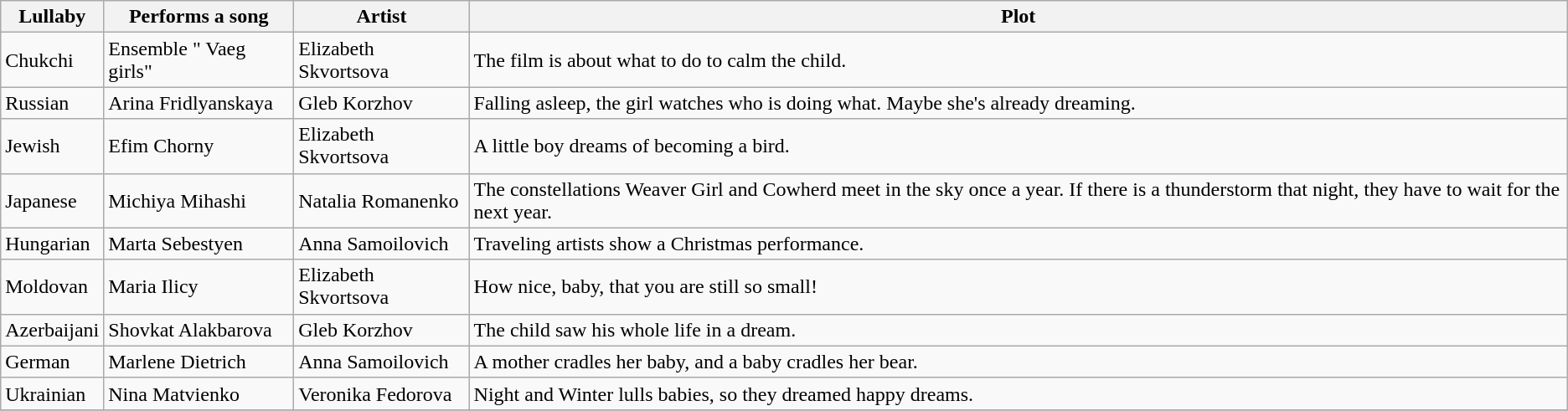<table class="wikitable">
<tr>
<th>Lullaby</th>
<th>Performs a song</th>
<th>Artist</th>
<th>Plot</th>
</tr>
<tr>
<td>Chukchi</td>
<td>Ensemble " Vaeg girls"</td>
<td>Elizabeth Skvortsova</td>
<td>The film is about what to do to calm the child.</td>
</tr>
<tr>
<td>Russian</td>
<td>Arina Fridlyanskaya</td>
<td>Gleb Korzhov</td>
<td>Falling asleep, the girl watches who is doing what. Maybe she's already dreaming.</td>
</tr>
<tr>
<td>Jewish</td>
<td>Efim Chorny</td>
<td>Elizabeth Skvortsova</td>
<td>A little boy dreams of becoming a bird.</td>
</tr>
<tr>
<td>Japanese</td>
<td>Michiya Mihashi</td>
<td>Natalia Romanenko</td>
<td>The constellations Weaver Girl and Cowherd meet in the sky once a year. If there is a thunderstorm that night, they have to wait for the next year.</td>
</tr>
<tr>
<td>Hungarian</td>
<td>Marta Sebestyen</td>
<td>Anna Samoilovich</td>
<td>Traveling artists show a Christmas performance.</td>
</tr>
<tr>
<td>Moldovan</td>
<td>Maria Ilicy</td>
<td>Elizabeth Skvortsova</td>
<td>How nice, baby, that you are still so small!</td>
</tr>
<tr>
<td>Azerbaijani</td>
<td>Shovkat Alakbarova</td>
<td>Gleb Korzhov</td>
<td>The child saw his whole life in a dream.</td>
</tr>
<tr>
<td>German</td>
<td>Marlene Dietrich</td>
<td>Anna Samoilovich</td>
<td>A mother cradles her baby, and a baby cradles her bear.</td>
</tr>
<tr>
<td>Ukrainian</td>
<td>Nina Matvienko</td>
<td>Veronika Fedorova</td>
<td>Night and Winter lulls babies, so they dreamed happy dreams.</td>
</tr>
<tr>
</tr>
</table>
